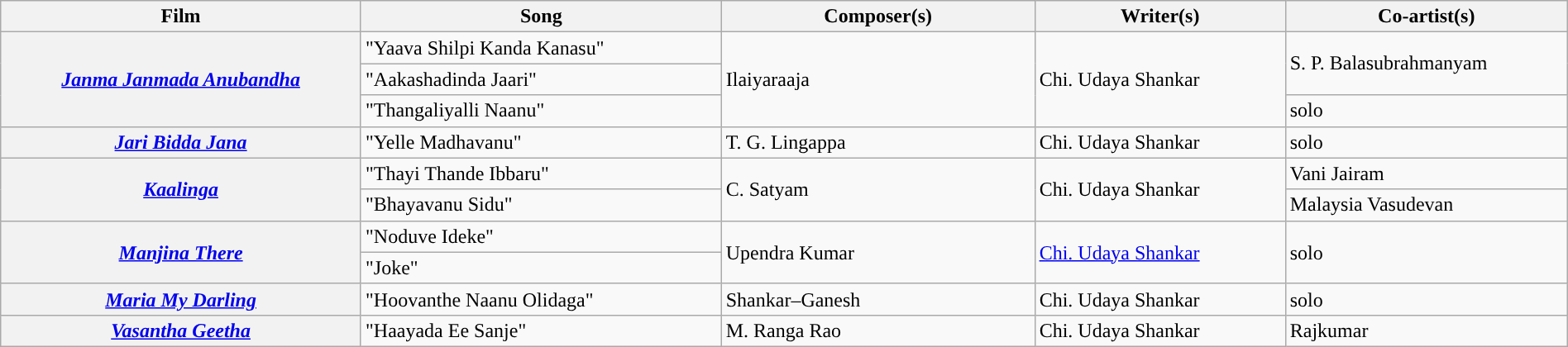<table class="wikitable plainrowheaders" width="100%" textcolor:#000;">
<tr style="background:#b0e0e66;">
<th scope="col" width=23%><strong>Film</strong></th>
<th scope="col" width=23%><strong>Song</strong></th>
<th scope="col" width=20%><strong>Composer(s)</strong></th>
<th scope="col" width=16%><strong>Writer(s)</strong></th>
<th scope="col" width=18%><strong>Co-artist(s)</strong></th>
</tr>
<tr>
<th Rowspan=3><em><a href='#'>Janma Janmada Anubandha</a></em></th>
<td>"Yaava Shilpi Kanda Kanasu"</td>
<td rowspan=3>Ilaiyaraaja</td>
<td rowspan=3>Chi. Udaya Shankar</td>
<td rowspan=2>S. P. Balasubrahmanyam</td>
</tr>
<tr>
<td>"Aakashadinda Jaari"</td>
</tr>
<tr>
<td>"Thangaliyalli Naanu"</td>
<td>solo</td>
</tr>
<tr>
<th><em><a href='#'>Jari Bidda Jana</a></em></th>
<td>"Yelle Madhavanu"</td>
<td>T. G. Lingappa</td>
<td>Chi. Udaya Shankar</td>
<td>solo</td>
</tr>
<tr>
<th Rowspan=2><em><a href='#'>Kaalinga</a></em></th>
<td>"Thayi Thande Ibbaru"</td>
<td rowspan=2>C. Satyam</td>
<td rowspan=2>Chi. Udaya Shankar</td>
<td>Vani Jairam</td>
</tr>
<tr>
<td>"Bhayavanu Sidu"</td>
<td>Malaysia Vasudevan</td>
</tr>
<tr>
<th Rowspan=2><em><a href='#'>Manjina There</a></em></th>
<td>"Noduve Ideke"</td>
<td rowspan=2>Upendra Kumar</td>
<td rowspan=2><a href='#'>Chi. Udaya Shankar</a></td>
<td rowspan=2>solo</td>
</tr>
<tr>
<td>"Joke"</td>
</tr>
<tr>
<th><em><a href='#'>Maria My Darling</a></em></th>
<td>"Hoovanthe Naanu Olidaga"</td>
<td>Shankar–Ganesh</td>
<td>Chi. Udaya Shankar</td>
<td>solo</td>
</tr>
<tr>
<th><em><a href='#'>Vasantha Geetha</a></em></th>
<td>"Haayada Ee Sanje"</td>
<td>M. Ranga Rao</td>
<td>Chi. Udaya Shankar</td>
<td>Rajkumar</td>
</tr>
</table>
